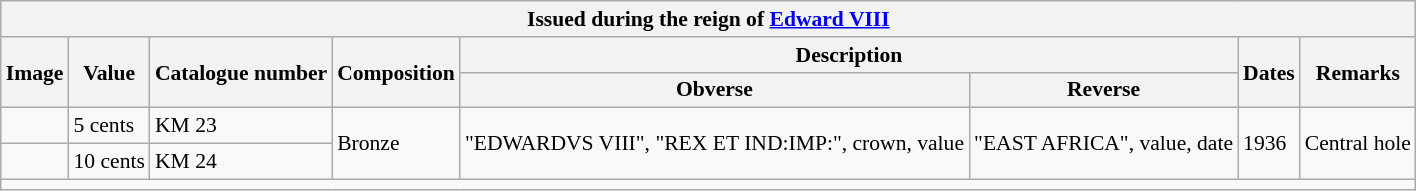<table class="wikitable" style="font-size: 90%">
<tr>
<th colspan="9">Issued during the reign of <a href='#'>Edward VIII</a></th>
</tr>
<tr>
<th rowspan="2">Image</th>
<th rowspan="2">Value</th>
<th rowspan="2">Catalogue number</th>
<th rowspan="2">Composition</th>
<th colspan="2">Description</th>
<th rowspan="2">Dates</th>
<th rowspan="2">Remarks</th>
</tr>
<tr>
<th>Obverse</th>
<th>Reverse</th>
</tr>
<tr>
<td align="center"></td>
<td>5 cents</td>
<td>KM 23</td>
<td rowspan="2">Bronze</td>
<td rowspan="2">"EDWARDVS VIII", "REX ET IND:IMP:", crown, value</td>
<td rowspan="2">"EAST AFRICA", value, date</td>
<td rowspan="2">1936</td>
<td rowspan="2">Central hole</td>
</tr>
<tr>
<td align="center"></td>
<td>10 cents</td>
<td>KM 24</td>
</tr>
<tr>
<td colspan="9"></td>
</tr>
</table>
